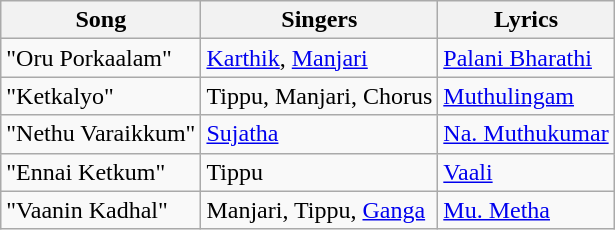<table class="wikitable">
<tr>
<th>Song</th>
<th>Singers</th>
<th>Lyrics</th>
</tr>
<tr>
<td>"Oru Porkaalam"</td>
<td><a href='#'>Karthik</a>, <a href='#'>Manjari</a></td>
<td><a href='#'>Palani Bharathi</a></td>
</tr>
<tr>
<td>"Ketkalyo"</td>
<td>Tippu, Manjari, Chorus</td>
<td><a href='#'>Muthulingam</a></td>
</tr>
<tr>
<td>"Nethu Varaikkum"</td>
<td><a href='#'>Sujatha</a></td>
<td><a href='#'>Na. Muthukumar</a></td>
</tr>
<tr>
<td>"Ennai Ketkum"</td>
<td>Tippu</td>
<td><a href='#'>Vaali</a></td>
</tr>
<tr>
<td>"Vaanin Kadhal"</td>
<td>Manjari, Tippu, <a href='#'>Ganga</a></td>
<td><a href='#'>Mu. Metha</a></td>
</tr>
</table>
